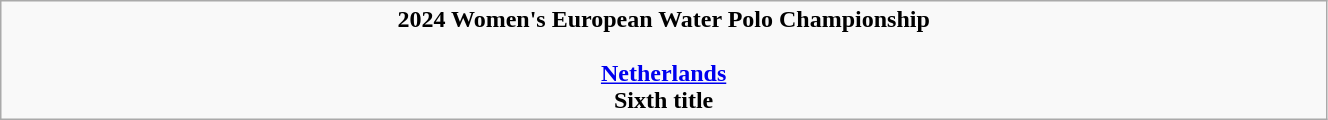<table class="wikitable" width=70%>
<tr align=center>
<td><strong>2024 Women's European Water Polo Championship</strong><br><br><strong><a href='#'>Netherlands</a></strong><br><strong>Sixth title</strong></td>
</tr>
</table>
